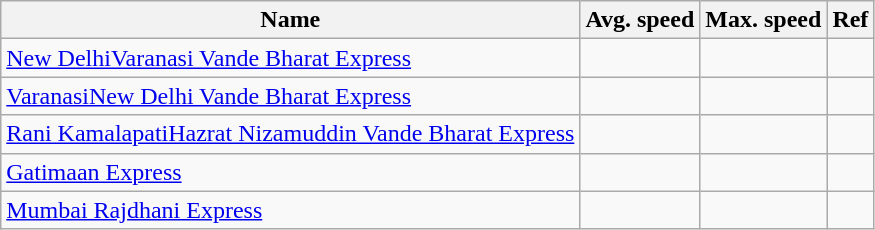<table class="sortable wikitable"style="text-align:left;"style="font-size: 85%">
<tr>
<th>Name</th>
<th>Avg. speed</th>
<th>Max. speed</th>
<th>Ref</th>
</tr>
<tr>
<td><a href='#'>New DelhiVaranasi Vande Bharat Express</a></td>
<td></td>
<td></td>
<td></td>
</tr>
<tr>
<td><a href='#'>VaranasiNew Delhi Vande Bharat Express</a></td>
<td></td>
<td></td>
<td></td>
</tr>
<tr>
<td><a href='#'>Rani KamalapatiHazrat Nizamuddin Vande Bharat Express</a></td>
<td></td>
<td></td>
<td></td>
</tr>
<tr>
<td><a href='#'>Gatimaan Express</a></td>
<td></td>
<td></td>
<td></td>
</tr>
<tr>
<td><a href='#'>Mumbai Rajdhani Express</a></td>
<td></td>
<td></td>
<td></td>
</tr>
</table>
